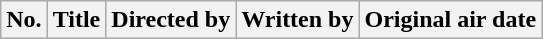<table class="wikitable plainrowheaders">
<tr>
<th style="background:#;">No.</th>
<th style="background:#;">Title</th>
<th style="background:#;">Directed by</th>
<th style="background:#;">Written by</th>
<th style="background:#;">Original air date<br>






























</th>
</tr>
</table>
